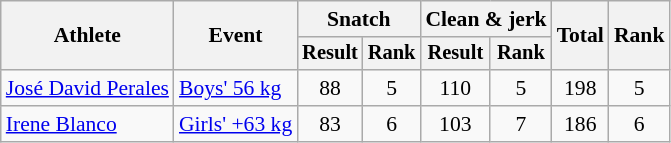<table class="wikitable" style="font-size:90%">
<tr>
<th rowspan="2">Athlete</th>
<th rowspan="2">Event</th>
<th colspan="2">Snatch</th>
<th colspan="2">Clean & jerk</th>
<th rowspan="2">Total</th>
<th rowspan="2">Rank</th>
</tr>
<tr style="font-size:95%">
<th>Result</th>
<th>Rank</th>
<th>Result</th>
<th>Rank</th>
</tr>
<tr align=center>
<td align=left><a href='#'>José David Perales</a></td>
<td align=left><a href='#'>Boys' 56 kg</a></td>
<td>88</td>
<td>5</td>
<td>110</td>
<td>5</td>
<td>198</td>
<td>5</td>
</tr>
<tr align=center>
<td align=left><a href='#'>Irene Blanco</a></td>
<td align=left><a href='#'>Girls' +63 kg</a></td>
<td>83</td>
<td>6</td>
<td>103</td>
<td>7</td>
<td>186</td>
<td>6</td>
</tr>
</table>
